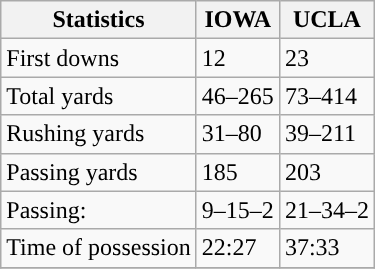<table class="wikitable" style="float: left;">
<tr>
<th>Statistics</th>
<th>IOWA</th>
<th>UCLA</th>
</tr>
<tr>
<td>First downs</td>
<td>12</td>
<td>23</td>
</tr>
<tr>
<td>Total yards</td>
<td>46–265</td>
<td>73–414</td>
</tr>
<tr>
<td>Rushing yards</td>
<td>31–80</td>
<td>39–211</td>
</tr>
<tr>
<td>Passing yards</td>
<td>185</td>
<td>203</td>
</tr>
<tr>
<td>Passing:</td>
<td>9–15–2</td>
<td>21–34–2</td>
</tr>
<tr>
<td>Time of possession</td>
<td>22:27</td>
<td>37:33</td>
</tr>
<tr>
</tr>
</table>
